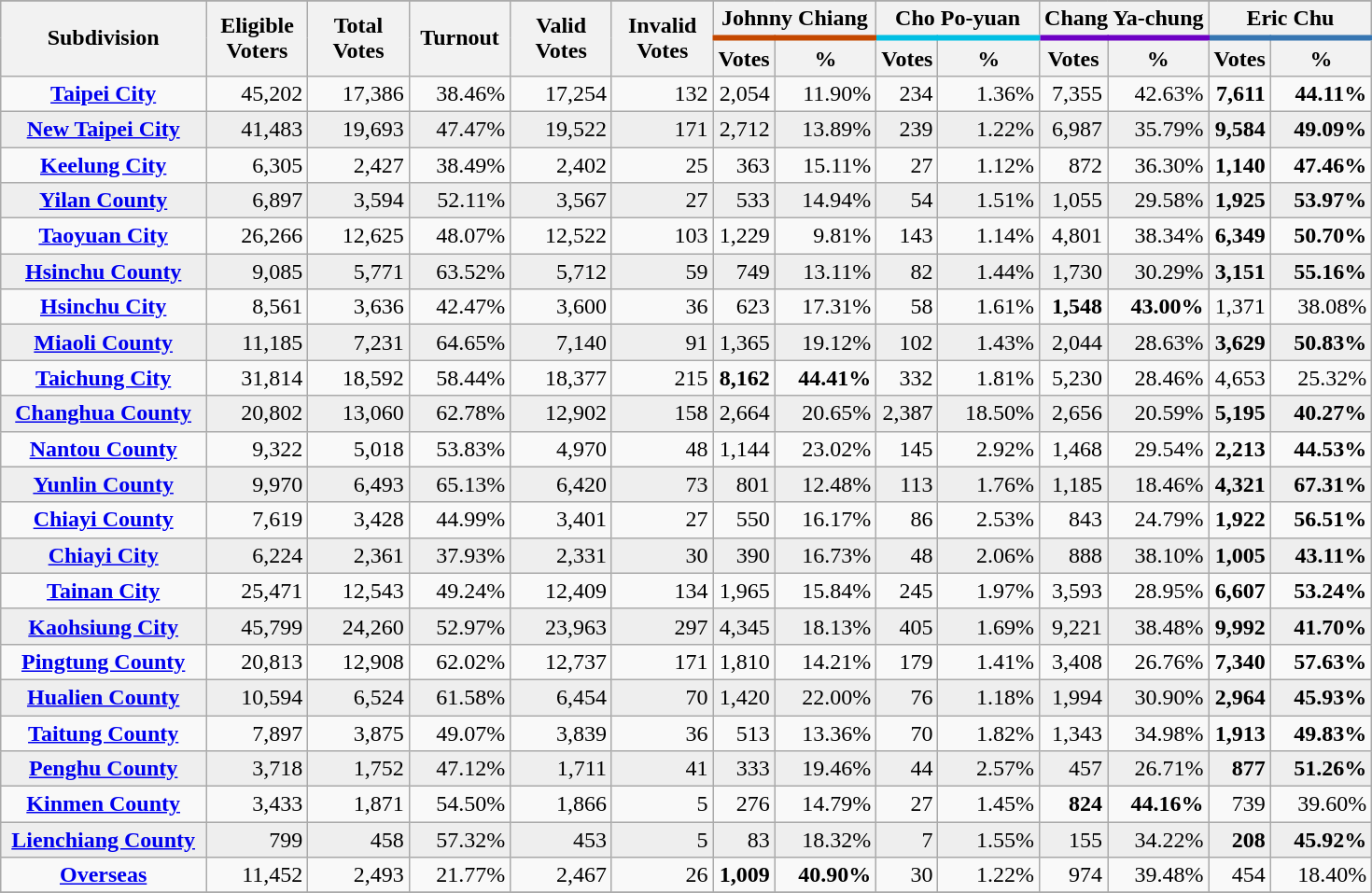<table class="wikitable autocollapse sortable" style="margin: auto; text-align:right;">
<tr>
</tr>
<tr>
<th rowspan=2 style="width:140px;">Subdivision</th>
<th rowspan=2 style="width:65px;">Eligible Voters</th>
<th rowspan=2 style="width:65px;">Total Votes</th>
<th rowspan=2 style="width:65px;">Turnout</th>
<th rowspan=2 style="width:65px;">Valid Votes</th>
<th rowspan=2 style="width:65px;">Invalid Votes</th>
<th colspan=2 style="border-bottom:4px solid #C44800">Johnny Chiang</th>
<th colspan=2 style="border-bottom:4px solid #00BFE3">Cho Po-yuan</th>
<th colspan=2 style="border-bottom:4px solid #6D00C4">Chang Ya-chung</th>
<th colspan=2 style="border-bottom:4px solid #3776B2">Eric Chu</th>
</tr>
<tr>
<th !style="width:65px;">Votes</th>
<th style="width:65px;">%</th>
<th !style="width:65px;">Votes</th>
<th style="width:65px;">%</th>
<th !style="width:65px;">Votes</th>
<th style="width:65px;">%</th>
<th !style="width:65px;">Votes</th>
<th style="width:65px;">%</th>
</tr>
<tr>
<td style="border-right:4px solid #; " align=center><strong><a href='#'>Taipei City</a></strong></td>
<td>45,202</td>
<td>17,386</td>
<td>38.46%</td>
<td>17,254</td>
<td>132</td>
<td>2,054</td>
<td>11.90%</td>
<td>234</td>
<td>1.36%</td>
<td>7,355</td>
<td>42.63%</td>
<td><strong>7,611</strong></td>
<td><strong>44.11%</strong></td>
</tr>
<tr bgcolor="#EEEEEE">
<td style="border-right:4px solid #; " align=center><strong><a href='#'>New Taipei City</a></strong></td>
<td>41,483</td>
<td>19,693</td>
<td>47.47%</td>
<td>19,522</td>
<td>171</td>
<td>2,712</td>
<td>13.89%</td>
<td>239</td>
<td>1.22%</td>
<td>6,987</td>
<td>35.79%</td>
<td><strong>9,584</strong></td>
<td><strong>49.09%</strong></td>
</tr>
<tr>
<td style="border-right:4px solid #; " align=center><strong><a href='#'>Keelung City</a></strong></td>
<td>6,305</td>
<td>2,427</td>
<td>38.49%</td>
<td>2,402</td>
<td>25</td>
<td>363</td>
<td>15.11%</td>
<td>27</td>
<td>1.12%</td>
<td>872</td>
<td>36.30%</td>
<td><strong>1,140</strong></td>
<td><strong>47.46%</strong></td>
</tr>
<tr bgcolor="#EEEEEE">
<td style="border-right:4px solid #; " align=center><strong><a href='#'>Yilan County</a></strong></td>
<td>6,897</td>
<td>3,594</td>
<td>52.11%</td>
<td>3,567</td>
<td>27</td>
<td>533</td>
<td>14.94%</td>
<td>54</td>
<td>1.51%</td>
<td>1,055</td>
<td>29.58%</td>
<td><strong>1,925</strong></td>
<td><strong>53.97%</strong></td>
</tr>
<tr>
<td style="border-right:4px solid #; " align=center><strong><a href='#'>Taoyuan City</a></strong></td>
<td>26,266</td>
<td>12,625</td>
<td>48.07%</td>
<td>12,522</td>
<td>103</td>
<td>1,229</td>
<td>9.81%</td>
<td>143</td>
<td>1.14%</td>
<td>4,801</td>
<td>38.34%</td>
<td><strong>6,349</strong></td>
<td><strong>50.70%</strong></td>
</tr>
<tr bgcolor="#EEEEEE">
<td style="border-right:4px solid #; " align=center><strong><a href='#'>Hsinchu County</a></strong></td>
<td>9,085</td>
<td>5,771</td>
<td>63.52%</td>
<td>5,712</td>
<td>59</td>
<td>749</td>
<td>13.11%</td>
<td>82</td>
<td>1.44%</td>
<td>1,730</td>
<td>30.29%</td>
<td><strong>3,151</strong></td>
<td><strong>55.16%</strong></td>
</tr>
<tr>
<td style="border-right:4px solid #; " align=center><strong><a href='#'>Hsinchu City</a></strong></td>
<td>8,561</td>
<td>3,636</td>
<td>42.47%</td>
<td>3,600</td>
<td>36</td>
<td>623</td>
<td>17.31%</td>
<td>58</td>
<td>1.61%</td>
<td><strong>1,548</strong></td>
<td><strong>43.00%</strong></td>
<td>1,371</td>
<td>38.08%</td>
</tr>
<tr bgcolor="#EEEEEE">
<td style="border-right:4px solid #; " align=center><strong><a href='#'>Miaoli County</a></strong></td>
<td>11,185</td>
<td>7,231</td>
<td>64.65%</td>
<td>7,140</td>
<td>91</td>
<td>1,365</td>
<td>19.12%</td>
<td>102</td>
<td>1.43%</td>
<td>2,044</td>
<td>28.63%</td>
<td><strong>3,629</strong></td>
<td><strong>50.83%</strong></td>
</tr>
<tr>
<td style="border-right:4px solid #; " align=center><strong><a href='#'>Taichung City</a></strong></td>
<td>31,814</td>
<td>18,592</td>
<td>58.44%</td>
<td>18,377</td>
<td>215</td>
<td><strong>8,162</strong></td>
<td><strong>44.41%</strong></td>
<td>332</td>
<td>1.81%</td>
<td>5,230</td>
<td>28.46%</td>
<td>4,653</td>
<td>25.32%</td>
</tr>
<tr bgcolor="#EEEEEE">
<td style="border-right:4px solid #; " align=center><strong><a href='#'>Changhua County</a></strong></td>
<td>20,802</td>
<td>13,060</td>
<td>62.78%</td>
<td>12,902</td>
<td>158</td>
<td>2,664</td>
<td>20.65%</td>
<td>2,387</td>
<td>18.50%</td>
<td>2,656</td>
<td>20.59%</td>
<td><strong>5,195</strong></td>
<td><strong>40.27%</strong></td>
</tr>
<tr>
<td style="border-right:4px solid #; " align=center><strong><a href='#'>Nantou County</a></strong></td>
<td>9,322</td>
<td>5,018</td>
<td>53.83%</td>
<td>4,970</td>
<td>48</td>
<td>1,144</td>
<td>23.02%</td>
<td>145</td>
<td>2.92%</td>
<td>1,468</td>
<td>29.54%</td>
<td><strong>2,213</strong></td>
<td><strong>44.53%</strong></td>
</tr>
<tr bgcolor="#EEEEEE">
<td style="border-right:4px solid #; " align=center><strong><a href='#'>Yunlin County</a></strong></td>
<td>9,970</td>
<td>6,493</td>
<td>65.13%</td>
<td>6,420</td>
<td>73</td>
<td>801</td>
<td>12.48%</td>
<td>113</td>
<td>1.76%</td>
<td>1,185</td>
<td>18.46%</td>
<td><strong>4,321</strong></td>
<td><strong>67.31%</strong></td>
</tr>
<tr>
<td style="border-right:4px solid #; " align=center><strong><a href='#'>Chiayi County</a></strong></td>
<td>7,619</td>
<td>3,428</td>
<td>44.99%</td>
<td>3,401</td>
<td>27</td>
<td>550</td>
<td>16.17%</td>
<td>86</td>
<td>2.53%</td>
<td>843</td>
<td>24.79%</td>
<td><strong>1,922</strong></td>
<td><strong>56.51%</strong></td>
</tr>
<tr bgcolor="#EEEEEE">
<td style="border-right:4px solid #; " align=center><strong><a href='#'>Chiayi City</a></strong></td>
<td>6,224</td>
<td>2,361</td>
<td>37.93%</td>
<td>2,331</td>
<td>30</td>
<td>390</td>
<td>16.73%</td>
<td>48</td>
<td>2.06%</td>
<td>888</td>
<td>38.10%</td>
<td><strong>1,005</strong></td>
<td><strong>43.11%</strong></td>
</tr>
<tr>
<td style="border-right:4px solid #; " align=center><strong><a href='#'>Tainan City</a></strong></td>
<td>25,471</td>
<td>12,543</td>
<td>49.24%</td>
<td>12,409</td>
<td>134</td>
<td>1,965</td>
<td>15.84%</td>
<td>245</td>
<td>1.97%</td>
<td>3,593</td>
<td>28.95%</td>
<td><strong>6,607</strong></td>
<td><strong>53.24%</strong></td>
</tr>
<tr bgcolor="#EEEEEE">
<td style="border-right:4px solid #; " align=center><strong><a href='#'>Kaohsiung City</a></strong></td>
<td>45,799</td>
<td>24,260</td>
<td>52.97%</td>
<td>23,963</td>
<td>297</td>
<td>4,345</td>
<td>18.13%</td>
<td>405</td>
<td>1.69%</td>
<td>9,221</td>
<td>38.48%</td>
<td><strong>9,992</strong></td>
<td><strong>41.70%</strong></td>
</tr>
<tr>
<td style="border-right:4px solid #; " align=center><strong><a href='#'>Pingtung County</a></strong></td>
<td>20,813</td>
<td>12,908</td>
<td>62.02%</td>
<td>12,737</td>
<td>171</td>
<td>1,810</td>
<td>14.21%</td>
<td>179</td>
<td>1.41%</td>
<td>3,408</td>
<td>26.76%</td>
<td><strong>7,340</strong></td>
<td><strong>57.63%</strong></td>
</tr>
<tr bgcolor="#EEEEEE">
<td style="border-right:4px solid #; " align=center><strong><a href='#'>Hualien County</a></strong></td>
<td>10,594</td>
<td>6,524</td>
<td>61.58%</td>
<td>6,454</td>
<td>70</td>
<td>1,420</td>
<td>22.00%</td>
<td>76</td>
<td>1.18%</td>
<td>1,994</td>
<td>30.90%</td>
<td><strong>2,964</strong></td>
<td><strong>45.93%</strong></td>
</tr>
<tr>
<td style="border-right:4px solid #; " align=center><strong><a href='#'>Taitung County</a></strong></td>
<td>7,897</td>
<td>3,875</td>
<td>49.07%</td>
<td>3,839</td>
<td>36</td>
<td>513</td>
<td>13.36%</td>
<td>70</td>
<td>1.82%</td>
<td>1,343</td>
<td>34.98%</td>
<td><strong>1,913</strong></td>
<td><strong>49.83%</strong></td>
</tr>
<tr bgcolor="#EEEEEE">
<td style="border-right:4px solid #; " align=center><strong><a href='#'>Penghu County</a></strong></td>
<td>3,718</td>
<td>1,752</td>
<td>47.12%</td>
<td>1,711</td>
<td>41</td>
<td>333</td>
<td>19.46%</td>
<td>44</td>
<td>2.57%</td>
<td>457</td>
<td>26.71%</td>
<td><strong>877</strong></td>
<td><strong>51.26%</strong></td>
</tr>
<tr>
<td style="border-right:4px solid #; " align=center><strong><a href='#'>Kinmen County</a></strong></td>
<td>3,433</td>
<td>1,871</td>
<td>54.50%</td>
<td>1,866</td>
<td>5</td>
<td>276</td>
<td>14.79%</td>
<td>27</td>
<td>1.45%</td>
<td><strong>824</strong></td>
<td><strong>44.16%</strong></td>
<td>739</td>
<td>39.60%</td>
</tr>
<tr bgcolor="#EEEEEE">
<td style="border-right:4px solid #; " align=center><strong><a href='#'>Lienchiang County</a></strong></td>
<td>799</td>
<td>458</td>
<td>57.32%</td>
<td>453</td>
<td>5</td>
<td>83</td>
<td>18.32%</td>
<td>7</td>
<td>1.55%</td>
<td>155</td>
<td>34.22%</td>
<td><strong>208</strong></td>
<td><strong>45.92%</strong></td>
</tr>
<tr>
<td style="border-right:4px solid #; " align=center><strong><a href='#'>Overseas</a></strong></td>
<td>11,452</td>
<td>2,493</td>
<td>21.77%</td>
<td>2,467</td>
<td>26</td>
<td><strong>1,009</strong></td>
<td><strong>40.90%</strong></td>
<td>30</td>
<td>1.22%</td>
<td>974</td>
<td>39.48%</td>
<td>454</td>
<td>18.40%</td>
</tr>
<tr>
</tr>
</table>
